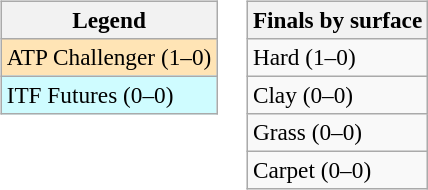<table>
<tr valign=top>
<td><br><table class=wikitable style=font-size:97%>
<tr>
<th>Legend</th>
</tr>
<tr bgcolor=moccasin>
<td>ATP Challenger (1–0)</td>
</tr>
<tr bgcolor=cffcff>
<td>ITF Futures (0–0)</td>
</tr>
</table>
</td>
<td><br><table class=wikitable style=font-size:97%>
<tr>
<th>Finals by surface</th>
</tr>
<tr>
<td>Hard (1–0)</td>
</tr>
<tr>
<td>Clay (0–0)</td>
</tr>
<tr>
<td>Grass (0–0)</td>
</tr>
<tr>
<td>Carpet (0–0)</td>
</tr>
</table>
</td>
</tr>
</table>
